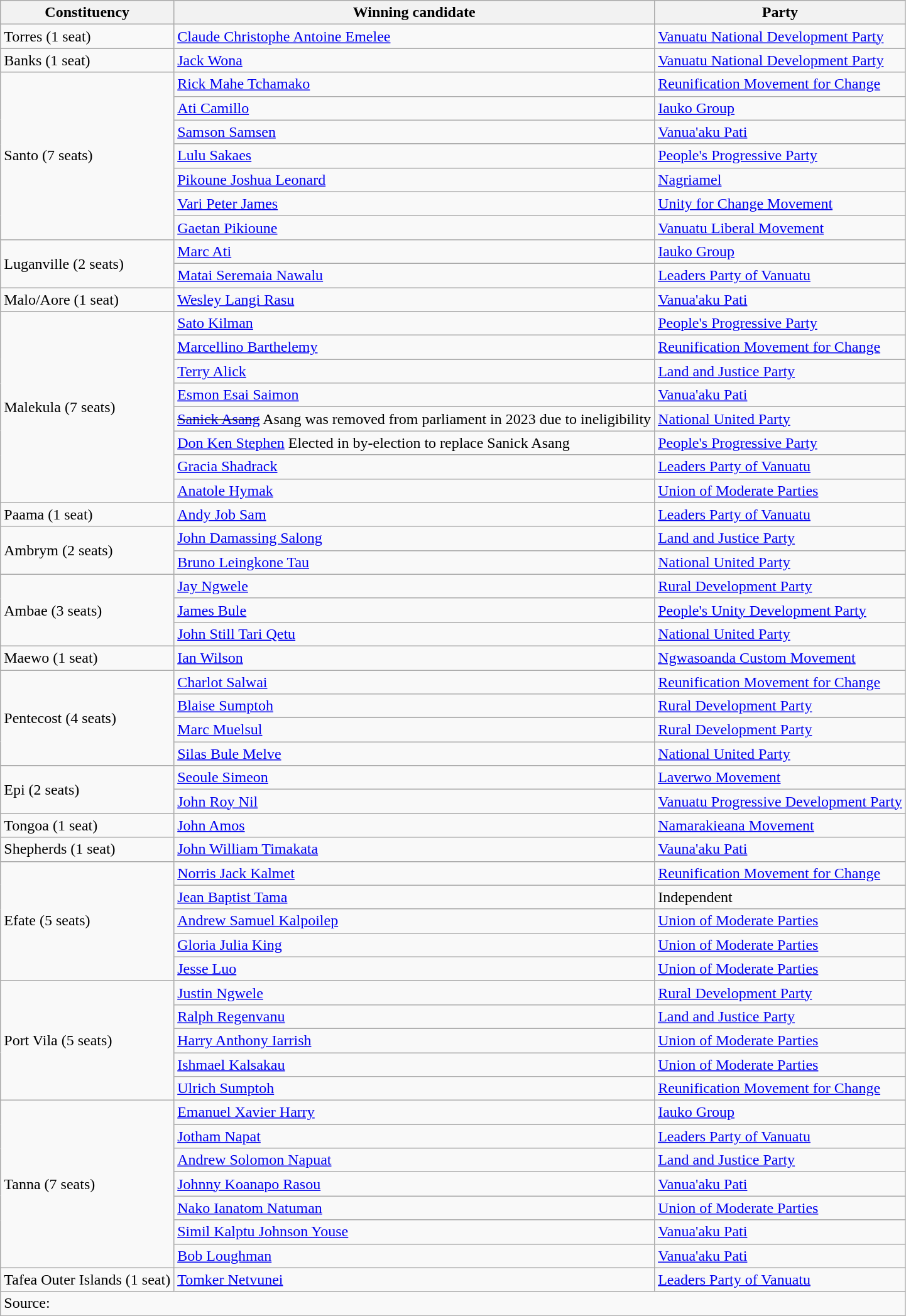<table class="wikitable sortable">
<tr>
<th>Constituency</th>
<th>Winning candidate</th>
<th>Party</th>
</tr>
<tr>
<td>Torres (1 seat)</td>
<td><a href='#'>Claude Christophe Antoine Emelee</a></td>
<td><a href='#'>Vanuatu National Development Party</a></td>
</tr>
<tr>
<td>Banks (1 seat)</td>
<td><a href='#'>Jack Wona</a></td>
<td><a href='#'>Vanuatu National Development Party</a></td>
</tr>
<tr>
<td rowspan="7">Santo (7 seats)</td>
<td><a href='#'>Rick Mahe Tchamako</a></td>
<td><a href='#'>Reunification Movement for Change</a></td>
</tr>
<tr>
<td><a href='#'>Ati Camillo</a></td>
<td><a href='#'>Iauko Group</a></td>
</tr>
<tr>
<td><a href='#'>Samson Samsen</a></td>
<td><a href='#'>Vanua'aku Pati</a></td>
</tr>
<tr>
<td><a href='#'>Lulu Sakaes</a></td>
<td><a href='#'>People's Progressive Party</a></td>
</tr>
<tr>
<td><a href='#'>Pikoune Joshua Leonard</a></td>
<td><a href='#'>Nagriamel</a></td>
</tr>
<tr>
<td><a href='#'>Vari Peter James</a></td>
<td><a href='#'>Unity for Change Movement</a></td>
</tr>
<tr>
<td><a href='#'>Gaetan Pikioune</a></td>
<td><a href='#'>Vanuatu Liberal Movement</a></td>
</tr>
<tr>
<td rowspan="2">Luganville (2 seats)</td>
<td><a href='#'>Marc Ati</a></td>
<td><a href='#'>Iauko Group</a></td>
</tr>
<tr>
<td><a href='#'>Matai Seremaia Nawalu</a></td>
<td><a href='#'>Leaders Party of Vanuatu</a></td>
</tr>
<tr>
<td>Malo/Aore (1 seat)</td>
<td><a href='#'>Wesley Langi Rasu</a></td>
<td><a href='#'>Vanua'aku Pati</a></td>
</tr>
<tr>
<td rowspan="8">Malekula (7 seats)</td>
<td><a href='#'>Sato Kilman</a></td>
<td><a href='#'>People's Progressive Party</a></td>
</tr>
<tr>
<td><a href='#'>Marcellino Barthelemy</a></td>
<td><a href='#'>Reunification Movement for Change</a></td>
</tr>
<tr>
<td><a href='#'>Terry Alick</a></td>
<td><a href='#'>Land and Justice Party</a></td>
</tr>
<tr>
<td><a href='#'>Esmon Esai Saimon</a></td>
<td><a href='#'>Vanua'aku Pati</a></td>
</tr>
<tr>
<td><s><a href='#'>Sanick Asang</a></s> Asang was removed from parliament in 2023 due to ineligibility</td>
<td><a href='#'>National United Party</a></td>
</tr>
<tr>
<td><a href='#'>Don Ken Stephen</a> Elected in by-election to replace Sanick Asang</td>
<td><a href='#'>People's Progressive Party</a></td>
</tr>
<tr>
<td><a href='#'>Gracia Shadrack</a></td>
<td><a href='#'>Leaders Party of Vanuatu</a></td>
</tr>
<tr>
<td><a href='#'>Anatole Hymak</a></td>
<td><a href='#'>Union of Moderate Parties</a></td>
</tr>
<tr>
<td>Paama (1 seat)</td>
<td><a href='#'>Andy Job Sam</a></td>
<td><a href='#'>Leaders Party of Vanuatu</a></td>
</tr>
<tr>
<td rowspan="2">Ambrym (2 seats)</td>
<td><a href='#'>John Damassing Salong</a></td>
<td><a href='#'>Land and Justice Party</a></td>
</tr>
<tr>
<td><a href='#'>Bruno Leingkone Tau</a></td>
<td><a href='#'>National United Party</a></td>
</tr>
<tr>
<td rowspan="3">Ambae (3 seats)</td>
<td><a href='#'>Jay Ngwele</a></td>
<td><a href='#'>Rural Development Party</a></td>
</tr>
<tr>
<td><a href='#'>James Bule</a></td>
<td><a href='#'>People's Unity Development Party</a></td>
</tr>
<tr>
<td><a href='#'>John Still Tari Qetu</a></td>
<td><a href='#'>National United Party</a></td>
</tr>
<tr>
<td>Maewo (1 seat)</td>
<td><a href='#'>Ian Wilson</a></td>
<td><a href='#'>Ngwasoanda Custom Movement</a></td>
</tr>
<tr>
<td rowspan="4">Pentecost (4 seats)</td>
<td><a href='#'>Charlot Salwai</a></td>
<td><a href='#'>Reunification Movement for Change</a></td>
</tr>
<tr>
<td><a href='#'>Blaise Sumptoh</a></td>
<td><a href='#'>Rural Development Party</a></td>
</tr>
<tr>
<td><a href='#'>Marc Muelsul</a></td>
<td><a href='#'>Rural Development Party</a></td>
</tr>
<tr>
<td><a href='#'>Silas Bule Melve</a></td>
<td><a href='#'>National United Party</a></td>
</tr>
<tr>
<td rowspan="2">Epi (2 seats)</td>
<td><a href='#'>Seoule Simeon</a></td>
<td><a href='#'>Laverwo Movement</a></td>
</tr>
<tr>
<td><a href='#'>John Roy Nil</a></td>
<td><a href='#'>Vanuatu Progressive Development Party</a></td>
</tr>
<tr>
<td>Tongoa (1 seat)</td>
<td><a href='#'>John Amos</a></td>
<td><a href='#'>Namarakieana Movement</a></td>
</tr>
<tr>
<td>Shepherds (1 seat)</td>
<td><a href='#'>John William Timakata</a></td>
<td><a href='#'>Vauna'aku Pati</a></td>
</tr>
<tr>
<td rowspan="5">Efate (5 seats)</td>
<td><a href='#'>Norris Jack Kalmet</a></td>
<td><a href='#'>Reunification Movement for Change</a></td>
</tr>
<tr>
<td><a href='#'>Jean Baptist Tama</a></td>
<td>Independent</td>
</tr>
<tr>
<td><a href='#'>Andrew Samuel Kalpoilep</a></td>
<td><a href='#'>Union of Moderate Parties</a></td>
</tr>
<tr>
<td><a href='#'>Gloria Julia King</a></td>
<td><a href='#'>Union of Moderate Parties</a></td>
</tr>
<tr>
<td><a href='#'>Jesse Luo</a></td>
<td><a href='#'>Union of Moderate Parties</a></td>
</tr>
<tr>
<td rowspan="5">Port Vila (5 seats)</td>
<td><a href='#'>Justin Ngwele</a></td>
<td><a href='#'>Rural Development Party</a></td>
</tr>
<tr>
<td><a href='#'>Ralph Regenvanu</a></td>
<td><a href='#'>Land and Justice Party</a></td>
</tr>
<tr>
<td><a href='#'>Harry Anthony Iarrish</a></td>
<td><a href='#'>Union of Moderate Parties</a></td>
</tr>
<tr>
<td><a href='#'>Ishmael Kalsakau</a></td>
<td><a href='#'>Union of Moderate Parties</a></td>
</tr>
<tr>
<td><a href='#'>Ulrich Sumptoh</a></td>
<td><a href='#'>Reunification Movement for Change</a></td>
</tr>
<tr>
<td rowspan="7">Tanna (7 seats)</td>
<td><a href='#'>Emanuel Xavier Harry</a></td>
<td><a href='#'>Iauko Group</a></td>
</tr>
<tr>
<td><a href='#'>Jotham Napat</a></td>
<td><a href='#'>Leaders Party of Vanuatu</a></td>
</tr>
<tr>
<td><a href='#'>Andrew Solomon Napuat</a></td>
<td><a href='#'>Land and Justice Party</a></td>
</tr>
<tr>
<td><a href='#'>Johnny Koanapo Rasou</a></td>
<td><a href='#'>Vanua'aku Pati</a></td>
</tr>
<tr>
<td><a href='#'>Nako Ianatom Natuman</a></td>
<td><a href='#'>Union of Moderate Parties</a></td>
</tr>
<tr>
<td><a href='#'>Simil Kalptu Johnson Youse</a></td>
<td><a href='#'>Vanua'aku Pati</a></td>
</tr>
<tr>
<td><a href='#'>Bob Loughman</a></td>
<td><a href='#'>Vanua'aku Pati</a></td>
</tr>
<tr>
<td>Tafea Outer Islands (1 seat)</td>
<td><a href='#'>Tomker Netvunei</a></td>
<td><a href='#'>Leaders Party of Vanuatu</a></td>
</tr>
<tr>
<td colspan="3">Source: </td>
</tr>
</table>
